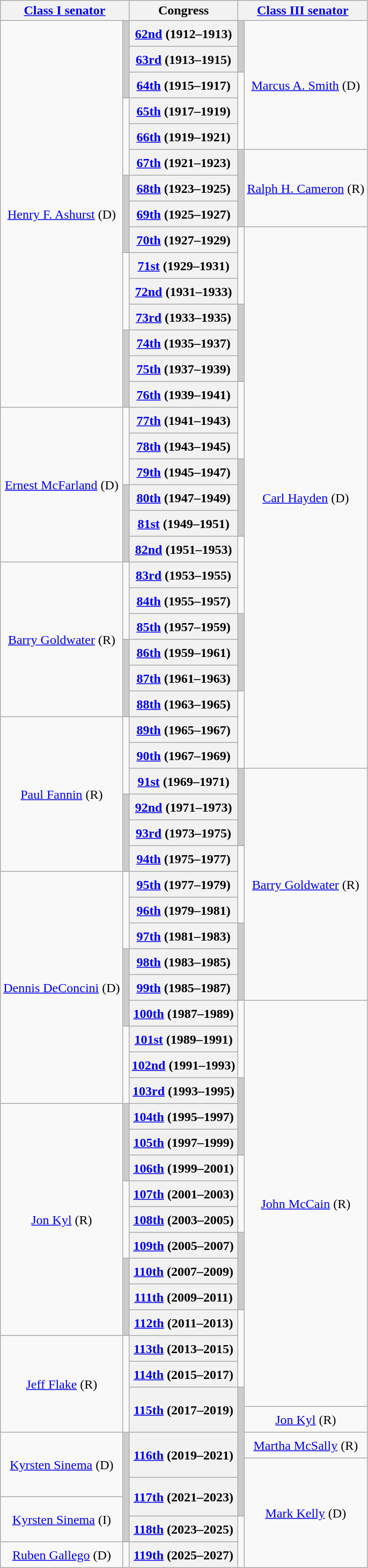<table class="wikitable sticky-header" style="text-align:center">
<tr>
<th scope="col" colspan=2><a href='#'>Class I senator</a></th>
<th scope="col">Congress</th>
<th scope="col" colspan=2><a href='#'>Class III senator</a></th>
</tr>
<tr style="height:2em">
<td rowspan="15" ><a href='#'>Henry F. Ashurst</a> (D)</td>
<td rowspan=3 bgcolor=#cccccc></td>
<th scope="row"><a href='#'>62nd</a> (1912–1913) </th>
<td rowspan=2 bgcolor=#cccccc></td>
<td rowspan=5 ><a href='#'>Marcus A. Smith</a> (D)</td>
</tr>
<tr style="height:2em">
<th scope="row"><a href='#'>63rd</a> (1913–1915)</th>
</tr>
<tr style="height:2em">
<th scope="row"><a href='#'>64th</a> (1915–1917)</th>
<td rowspan=3></td>
</tr>
<tr style="height:2em">
<td rowspan=3></td>
<th scope="row"><a href='#'>65th</a> (1917–1919)</th>
</tr>
<tr style="height:2em">
<th scope="row"><a href='#'>66th</a> (1919–1921)</th>
</tr>
<tr style="height:2em">
<th scope="row"><a href='#'>67th</a> (1921–1923)</th>
<td rowspan=3 bgcolor=#cccccc></td>
<td rowspan=3 ><a href='#'>Ralph H. Cameron</a> (R)</td>
</tr>
<tr style="height:2em">
<td rowspan=3 bgcolor=#cccccc></td>
<th scope="row"><a href='#'>68th</a> (1923–1925)</th>
</tr>
<tr style="height:2em">
<th scope="row"><a href='#'>69th</a> (1925–1927)</th>
</tr>
<tr style="height:2em">
<th scope="row"><a href='#'>70th</a> (1927–1929)</th>
<td rowspan=3></td>
<td rowspan=21 ><a href='#'>Carl Hayden</a> (D)</td>
</tr>
<tr style="height:2em">
<td rowspan=3></td>
<th scope="row"><a href='#'>71st</a> (1929–1931)</th>
</tr>
<tr style="height:2em">
<th scope="row"><a href='#'>72nd</a> (1931–1933)</th>
</tr>
<tr style="height:2em">
<th scope="row"><a href='#'>73rd</a> (1933–1935)</th>
<td rowspan=3 bgcolor=#cccccc></td>
</tr>
<tr style="height:2em">
<td rowspan=3 bgcolor=#cccccc></td>
<th scope="row"><a href='#'>74th</a> (1935–1937)</th>
</tr>
<tr style="height:2em">
<th scope="row"><a href='#'>75th</a> (1937–1939)</th>
</tr>
<tr style="height:2em">
<th scope="row"><a href='#'>76th</a> (1939–1941)</th>
<td rowspan=3></td>
</tr>
<tr style="height:2em">
<td rowspan=6 ><a href='#'>Ernest McFarland</a> (D)</td>
<td rowspan=3></td>
<th scope="row"><a href='#'>77th</a> (1941–1943)</th>
</tr>
<tr style="height:2em">
<th scope="row"><a href='#'>78th</a> (1943–1945)</th>
</tr>
<tr style="height:2em">
<th scope="row"><a href='#'>79th</a> (1945–1947)</th>
<td rowspan=3 bgcolor=#cccccc></td>
</tr>
<tr style="height:2em">
<td rowspan=3 bgcolor=#cccccc></td>
<th scope="row"><a href='#'>80th</a> (1947–1949)</th>
</tr>
<tr style="height:2em">
<th scope="row"><a href='#'>81st</a> (1949–1951)</th>
</tr>
<tr style="height:2em">
<th scope="row"><a href='#'>82nd</a> (1951–1953)</th>
<td rowspan=3></td>
</tr>
<tr style="height:2em">
<td rowspan=6 ><a href='#'>Barry Goldwater</a> (R)</td>
<td rowspan=3></td>
<th scope="row"><a href='#'>83rd</a> (1953–1955)</th>
</tr>
<tr style="height:2em">
<th scope="row"><a href='#'>84th</a> (1955–1957)</th>
</tr>
<tr style="height:2em">
<th scope="row"><a href='#'>85th</a> (1957–1959)</th>
<td rowspan=3 bgcolor=#cccccc></td>
</tr>
<tr style="height:2em">
<td rowspan=3 bgcolor=#cccccc></td>
<th scope="row"><a href='#'>86th</a> (1959–1961)</th>
</tr>
<tr style="height:2em">
<th scope="row"><a href='#'>87th</a> (1961–1963)</th>
</tr>
<tr style="height:2em">
<th scope="row"><a href='#'>88th</a> (1963–1965)</th>
<td rowspan=3></td>
</tr>
<tr style="height:2em">
<td rowspan=6 ><a href='#'>Paul Fannin</a> (R)</td>
<td rowspan=3></td>
<th scope="row"><a href='#'>89th</a> (1965–1967)</th>
</tr>
<tr style="height:2em">
<th scope="row"><a href='#'>90th</a> (1967–1969)</th>
</tr>
<tr style="height:2em">
<th scope="row"><a href='#'>91st</a> (1969–1971)</th>
<td rowspan=3 bgcolor=#cccccc></td>
<td rowspan=9 ><a href='#'>Barry Goldwater</a> (R)</td>
</tr>
<tr style="height:2em">
<td rowspan=3 bgcolor=#cccccc></td>
<th scope="row"><a href='#'>92nd</a> (1971–1973)</th>
</tr>
<tr style="height:2em">
<th scope="row"><a href='#'>93rd</a> (1973–1975)</th>
</tr>
<tr style="height:2em">
<th scope="row"><a href='#'>94th</a> (1975–1977)</th>
<td rowspan=3></td>
</tr>
<tr style="height:2em">
<td rowspan=9 ><a href='#'>Dennis DeConcini</a> (D)</td>
<td rowspan=3></td>
<th scope="row"><a href='#'>95th</a> (1977–1979)</th>
</tr>
<tr style="height:2em">
<th scope="row"><a href='#'>96th</a> (1979–1981)</th>
</tr>
<tr style="height:2em">
<th scope="row"><a href='#'>97th</a> (1981–1983)</th>
<td rowspan=3 bgcolor=#cccccc></td>
</tr>
<tr style="height:2em">
<td rowspan=3 bgcolor=#cccccc></td>
<th scope="row"><a href='#'>98th</a> (1983–1985)</th>
</tr>
<tr style="height:2em">
<th scope="row"><a href='#'>99th</a> (1985–1987)</th>
</tr>
<tr style="height:2em">
<th scope="row"><a href='#'>100th</a> (1987–1989)</th>
<td rowspan=3></td>
<td rowspan=16 ><a href='#'>John McCain</a> (R)</td>
</tr>
<tr style="height:2em">
<td rowspan=3></td>
<th scope="row"><a href='#'>101st</a> (1989–1991)</th>
</tr>
<tr style="height:2em">
<th scope="row"><a href='#'>102nd</a> (1991–1993)</th>
</tr>
<tr style="height:2em">
<th scope="row"><a href='#'>103rd</a> (1993–1995)</th>
<td rowspan=3 bgcolor=#cccccc></td>
</tr>
<tr style="height:2em">
<td rowspan=9 ><a href='#'>Jon Kyl</a> (R)</td>
<td rowspan=3 bgcolor=#cccccc></td>
<th scope="row"><a href='#'>104th</a> (1995–1997)</th>
</tr>
<tr style="height:2em">
<th scope="row"><a href='#'>105th</a> (1997–1999)</th>
</tr>
<tr style="height:2em">
<th scope="row"><a href='#'>106th</a> (1999–2001)</th>
<td rowspan=3></td>
</tr>
<tr style="height:2em">
<td rowspan=3></td>
<th scope="row"><a href='#'>107th</a> (2001–2003)</th>
</tr>
<tr style="height:2em">
<th scope="row"><a href='#'>108th</a> (2003–2005)</th>
</tr>
<tr style="height:2em">
<th scope="row"><a href='#'>109th</a> (2005–2007)</th>
<td rowspan=3 bgcolor=#cccccc></td>
</tr>
<tr style="height:2em">
<td rowspan=3 bgcolor=#cccccc></td>
<th scope="row"><a href='#'>110th</a> (2007–2009)</th>
</tr>
<tr style="height:2em">
<th scope="row"><a href='#'>111th</a> (2009–2011)</th>
</tr>
<tr style="height:2em">
<th scope="row"><a href='#'>112th</a> (2011–2013)</th>
<td rowspan=3></td>
</tr>
<tr style="height:2em">
<td rowspan=4 ><a href='#'>Jeff Flake</a> (R)</td>
<td rowspan=4></td>
<th scope="row"><a href='#'>113th</a> (2013–2015)</th>
</tr>
<tr style="height:2em">
<th scope="row"><a href='#'>114th</a> (2015–2017)</th>
</tr>
<tr style="height:1.5em">
<th scope="row" rowspan=2><a href='#'>115th</a> (2017–2019)</th>
<td rowspan=6 bgcolor=#cccccc></td>
</tr>
<tr style="height:2em">
<td rowspan=1 ><a href='#'>Jon Kyl</a> (R)</td>
</tr>
<tr style="height:2em">
<td rowspan=3 ><a href='#'>Kyrsten Sinema</a> (D)</td>
<td rowspan=5 bgcolor=#cccccc></td>
<th scope="row" rowspan=2><a href='#'>116th</a> (2019–2021)</th>
<td rowspan=1 ><a href='#'>Martha McSally</a> (R)</td>
</tr>
<tr style="height:1.5em">
<td rowspan=5 ><a href='#'>Mark Kelly</a> (D)</td>
</tr>
<tr style="height:1.5em">
<th scope="row"  rowspan=2><a href='#'>117th</a> (2021–2023)</th>
</tr>
<tr style="height:1.5em">
<td rowspan=2 ><a href='#'>Kyrsten Sinema</a> (I)</td>
</tr>
<tr style="height:2em">
<th scope="row"><a href='#'>118th</a> (2023–2025)</th>
<td rowspan=2></td>
</tr>
<tr style="height:2em">
<td><a href='#'>Ruben Gallego</a> (D)</td>
<td rowspan=1></td>
<th scope="row"><a href='#'>119th</a> (2025–2027)</th>
</tr>
</table>
